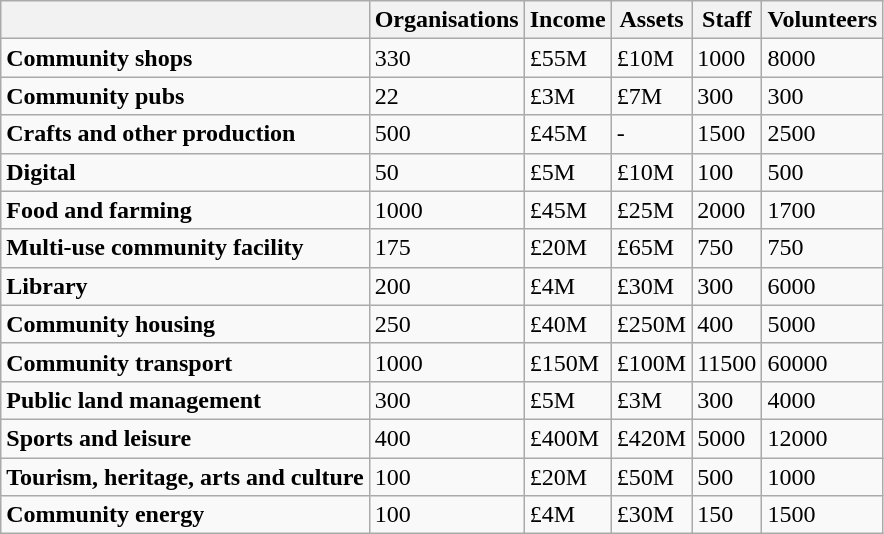<table class="wikitable sortable">
<tr>
<th></th>
<th>Organisations</th>
<th>Income</th>
<th>Assets</th>
<th>Staff</th>
<th>Volunteers</th>
</tr>
<tr>
<td><strong>Community shops</strong></td>
<td>330</td>
<td>£55M</td>
<td>£10M</td>
<td>1000</td>
<td>8000</td>
</tr>
<tr>
<td><strong>Community pubs</strong></td>
<td>22</td>
<td>£3M</td>
<td>£7M</td>
<td>300</td>
<td>300</td>
</tr>
<tr>
<td><strong>Crafts and other production</strong></td>
<td>500</td>
<td>£45M</td>
<td>-</td>
<td>1500</td>
<td>2500</td>
</tr>
<tr>
<td><strong>Digital</strong></td>
<td>50</td>
<td>£5M</td>
<td>£10M</td>
<td>100</td>
<td>500</td>
</tr>
<tr>
<td><strong>Food and farming</strong></td>
<td>1000</td>
<td>£45M</td>
<td>£25M</td>
<td>2000</td>
<td>1700</td>
</tr>
<tr>
<td><strong>Multi-use community facility</strong></td>
<td>175</td>
<td>£20M</td>
<td>£65M</td>
<td>750</td>
<td>750</td>
</tr>
<tr>
<td><strong>Library</strong></td>
<td>200</td>
<td>£4M</td>
<td>£30M</td>
<td>300</td>
<td>6000</td>
</tr>
<tr>
<td><strong>Community housing</strong></td>
<td>250</td>
<td>£40M</td>
<td>£250M</td>
<td>400</td>
<td>5000</td>
</tr>
<tr>
<td><strong>Community transport</strong></td>
<td>1000</td>
<td>£150M</td>
<td>£100M</td>
<td>11500</td>
<td>60000</td>
</tr>
<tr>
<td><strong>Public land management</strong></td>
<td>300</td>
<td>£5M</td>
<td>£3M</td>
<td>300</td>
<td>4000</td>
</tr>
<tr>
<td><strong>Sports and leisure</strong></td>
<td>400</td>
<td>£400M</td>
<td>£420M</td>
<td>5000</td>
<td>12000</td>
</tr>
<tr>
<td><strong>Tourism, heritage, arts and culture</strong></td>
<td>100</td>
<td>£20M</td>
<td>£50M</td>
<td>500</td>
<td>1000</td>
</tr>
<tr>
<td><strong>Community energy</strong></td>
<td>100</td>
<td>£4M</td>
<td>£30M</td>
<td>150</td>
<td>1500</td>
</tr>
</table>
